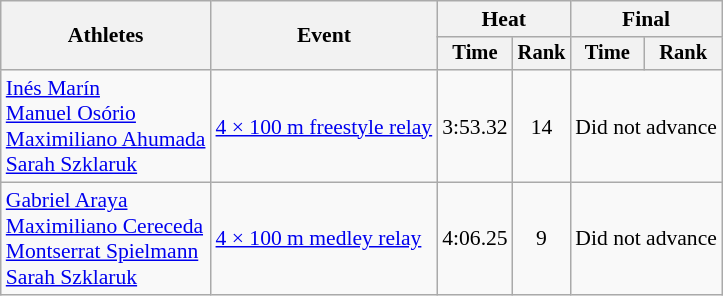<table class=wikitable style=font-size:90%;text-align:center>
<tr>
<th rowspan=2>Athletes</th>
<th rowspan=2>Event</th>
<th colspan=2>Heat</th>
<th colspan=2>Final</th>
</tr>
<tr style=font-size:95%>
<th>Time</th>
<th>Rank</th>
<th>Time</th>
<th>Rank</th>
</tr>
<tr>
<td align=left><a href='#'>Inés Marín</a><br><a href='#'>Manuel Osório</a><br><a href='#'>Maximiliano Ahumada</a><br><a href='#'>Sarah Szklaruk</a></td>
<td align=left><a href='#'>4 × 100 m freestyle relay</a></td>
<td>3:53.32</td>
<td>14</td>
<td colspan="2">Did not advance</td>
</tr>
<tr>
<td align=left><a href='#'>Gabriel Araya</a><br><a href='#'>Maximiliano Cereceda</a><br><a href='#'>Montserrat Spielmann</a><br><a href='#'>Sarah Szklaruk</a></td>
<td align=left><a href='#'>4 × 100 m medley relay</a></td>
<td>4:06.25</td>
<td>9</td>
<td colspan="2">Did not advance</td>
</tr>
</table>
